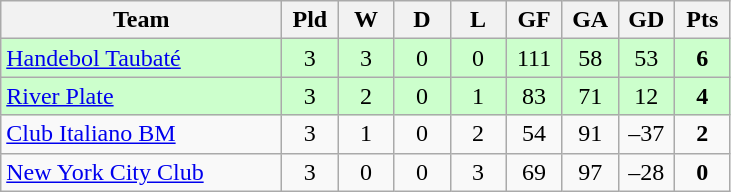<table class="wikitable" style="text-align: center;">
<tr>
<th width="180">Team</th>
<th width="30">Pld</th>
<th width="30">W</th>
<th width="30">D</th>
<th width="30">L</th>
<th width="30">GF</th>
<th width="30">GA</th>
<th width="30">GD</th>
<th width="30">Pts</th>
</tr>
<tr bgcolor=#ccffcc>
<td align="left"> <a href='#'>Handebol Taubaté</a></td>
<td>3</td>
<td>3</td>
<td>0</td>
<td>0</td>
<td>111</td>
<td>58</td>
<td>53</td>
<td><strong>6</strong></td>
</tr>
<tr bgcolor=#ccffcc>
<td align="left"> <a href='#'>River Plate</a></td>
<td>3</td>
<td>2</td>
<td>0</td>
<td>1</td>
<td>83</td>
<td>71</td>
<td>12</td>
<td><strong>4</strong></td>
</tr>
<tr>
<td align="left"> <a href='#'>Club Italiano BM</a></td>
<td>3</td>
<td>1</td>
<td>0</td>
<td>2</td>
<td>54</td>
<td>91</td>
<td>–37</td>
<td><strong>2</strong></td>
</tr>
<tr>
<td align="left"> <a href='#'>New York City Club</a></td>
<td>3</td>
<td>0</td>
<td>0</td>
<td>3</td>
<td>69</td>
<td>97</td>
<td>–28</td>
<td><strong>0</strong></td>
</tr>
</table>
